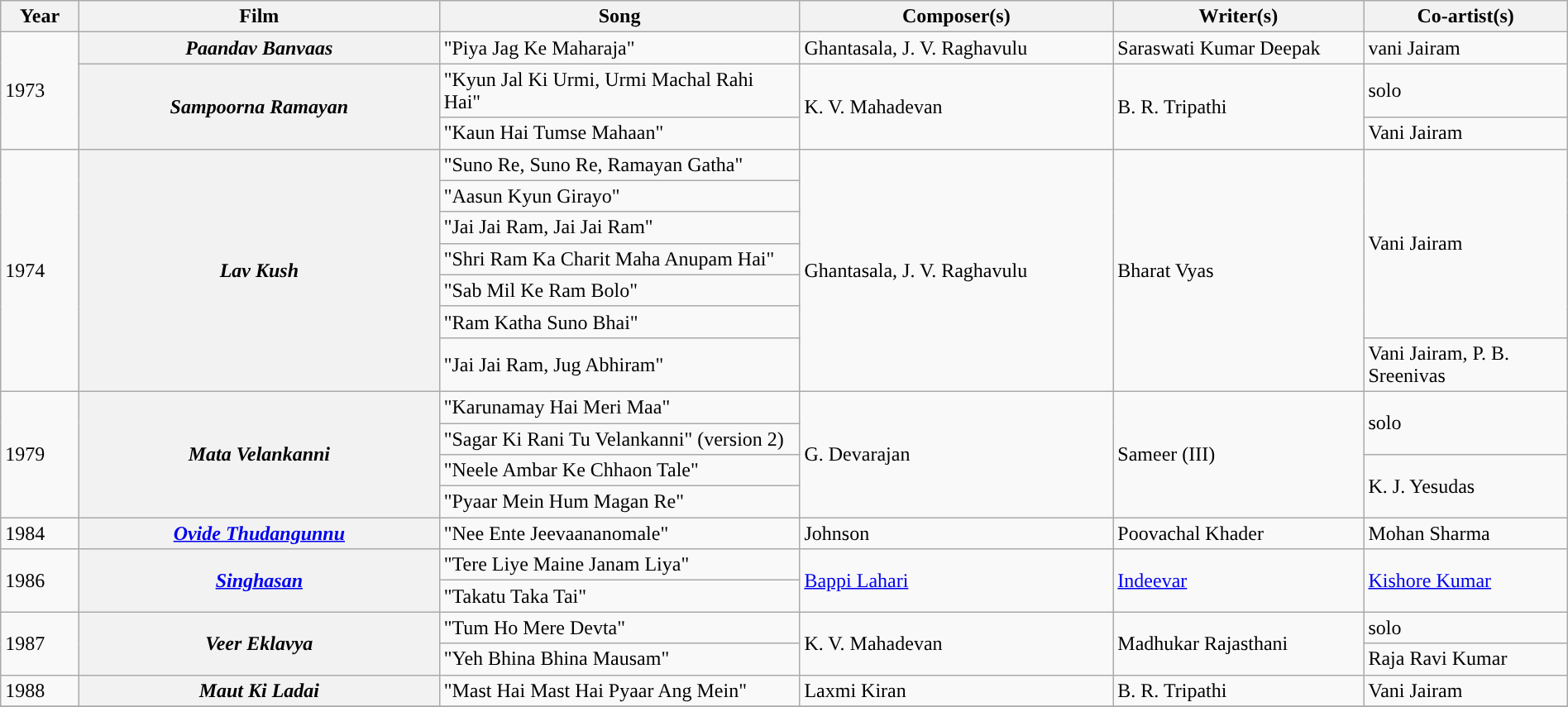<table class="wikitable plainrowheaders" width="100%" textcolor:#000;">
<tr style="background:#b0e0e66;">
<th scope="col" width=5%><strong>Year</strong></th>
<th scope="col" width=23%><strong>Film</strong></th>
<th scope="col" width=23%><strong>Song</strong></th>
<th scope="col" width=20%><strong>Composer(s)</strong></th>
<th scope="col" width=16%><strong>Writer(s)</strong></th>
<th scope="col" width=18%><strong>Co-artist(s)</strong></th>
</tr>
<tr>
<td rowspan=3>1973</td>
<th Rowspan=><em>Paandav Banvaas</em></th>
<td>"Piya Jag Ke Maharaja"</td>
<td Rowspan=>Ghantasala, J. V. Raghavulu</td>
<td rowspan=>Saraswati Kumar Deepak</td>
<td>vani Jairam</td>
</tr>
<tr>
<th rowspan=2><em>Sampoorna Ramayan</em></th>
<td>"Kyun Jal Ki Urmi, Urmi Machal Rahi Hai"</td>
<td Rowspan=2>K. V. Mahadevan</td>
<td rowspan=2>B. R. Tripathi</td>
<td>solo</td>
</tr>
<tr>
<td>"Kaun Hai Tumse Mahaan"</td>
<td>Vani Jairam</td>
</tr>
<tr>
<td rowspan=7>1974</td>
<th rowspan=7><em>Lav Kush</em></th>
<td>"Suno Re, Suno Re, Ramayan Gatha"</td>
<td rowspan=7>Ghantasala, J. V. Raghavulu</td>
<td rowspan=7>Bharat Vyas</td>
<td rowspan=6>Vani Jairam</td>
</tr>
<tr>
<td>"Aasun Kyun Girayo"</td>
</tr>
<tr>
<td>"Jai Jai Ram, Jai Jai Ram"</td>
</tr>
<tr>
<td>"Shri Ram Ka Charit Maha Anupam Hai"</td>
</tr>
<tr>
<td>"Sab Mil Ke Ram Bolo"</td>
</tr>
<tr>
<td>"Ram Katha Suno Bhai"</td>
</tr>
<tr>
<td>"Jai Jai Ram, Jug Abhiram"</td>
<td>Vani Jairam, P. B. Sreenivas</td>
</tr>
<tr>
<td rowspan=4>1979</td>
<th rowspan=4><em>Mata Velankanni</em></th>
<td>"Karunamay Hai Meri Maa"</td>
<td rowspan=4>G. Devarajan</td>
<td rowspan=4>Sameer (III)</td>
<td rowspan=2>solo</td>
</tr>
<tr>
<td>"Sagar Ki Rani Tu Velankanni" (version 2)</td>
</tr>
<tr>
<td>"Neele Ambar Ke Chhaon Tale"</td>
<td rowspan=2>K. J. Yesudas</td>
</tr>
<tr>
<td>"Pyaar Mein Hum Magan Re"</td>
</tr>
<tr>
<td Rowspan=1>1984</td>
<th><em><a href='#'>Ovide Thudangunnu</a></em></th>
<td>"Nee Ente Jeevaananomale"</td>
<td>Johnson</td>
<td>Poovachal Khader</td>
<td>Mohan Sharma</td>
</tr>
<tr>
<td rowspan="2">1986</td>
<th rowspan="2"><em><a href='#'>Singhasan</a></em></th>
<td>"Tere Liye Maine Janam Liya"</td>
<td rowspan="2"><a href='#'>Bappi Lahari</a></td>
<td rowspan="2"><a href='#'>Indeevar</a></td>
<td rowspan="2"><a href='#'>Kishore Kumar</a></td>
</tr>
<tr>
<td>"Takatu Taka Tai"</td>
</tr>
<tr>
<td rowspan=2>1987</td>
<th rowspan=2><em>Veer Eklavya</em></th>
<td>"Tum Ho Mere Devta"</td>
<td rowspan=2>K. V. Mahadevan</td>
<td rowspan=2>Madhukar Rajasthani</td>
<td>solo</td>
</tr>
<tr>
<td>"Yeh Bhina Bhina Mausam"</td>
<td>Raja Ravi Kumar</td>
</tr>
<tr>
<td>1988</td>
<th rowspan=><em>Maut Ki Ladai</em></th>
<td>"Mast Hai Mast Hai Pyaar Ang Mein"</td>
<td>Laxmi Kiran</td>
<td>B. R. Tripathi</td>
<td>Vani Jairam</td>
</tr>
<tr>
</tr>
</table>
